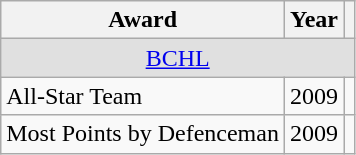<table class="wikitable">
<tr>
<th>Award</th>
<th>Year</th>
<th></th>
</tr>
<tr ALIGN="center" bgcolor="#e0e0e0">
<td colspan="3"><a href='#'>BCHL</a></td>
</tr>
<tr>
<td>All-Star Team</td>
<td>2009</td>
<td></td>
</tr>
<tr>
<td>Most Points by Defenceman</td>
<td>2009</td>
<td></td>
</tr>
</table>
